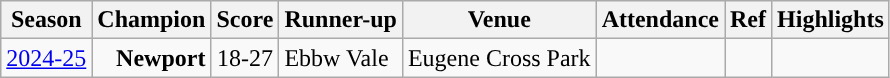<table class="wikitable">
<tr>
<th>Season</th>
<th> Champion</th>
<th>Score</th>
<th> Runner-up</th>
<th>Venue</th>
<th>Attendance</th>
<th>Ref</th>
<th>Highlights</th>
</tr>
<tr>
<td><a href='#'>2024-25</a></td>
<td style="text-align:right;"><strong>Newport</strong></td>
<td style="text-align:center;">18-27</td>
<td style="text-align:left;">Ebbw Vale</td>
<td>Eugene Cross Park</td>
<td></td>
<td></td>
<td></td>
</tr>
</table>
